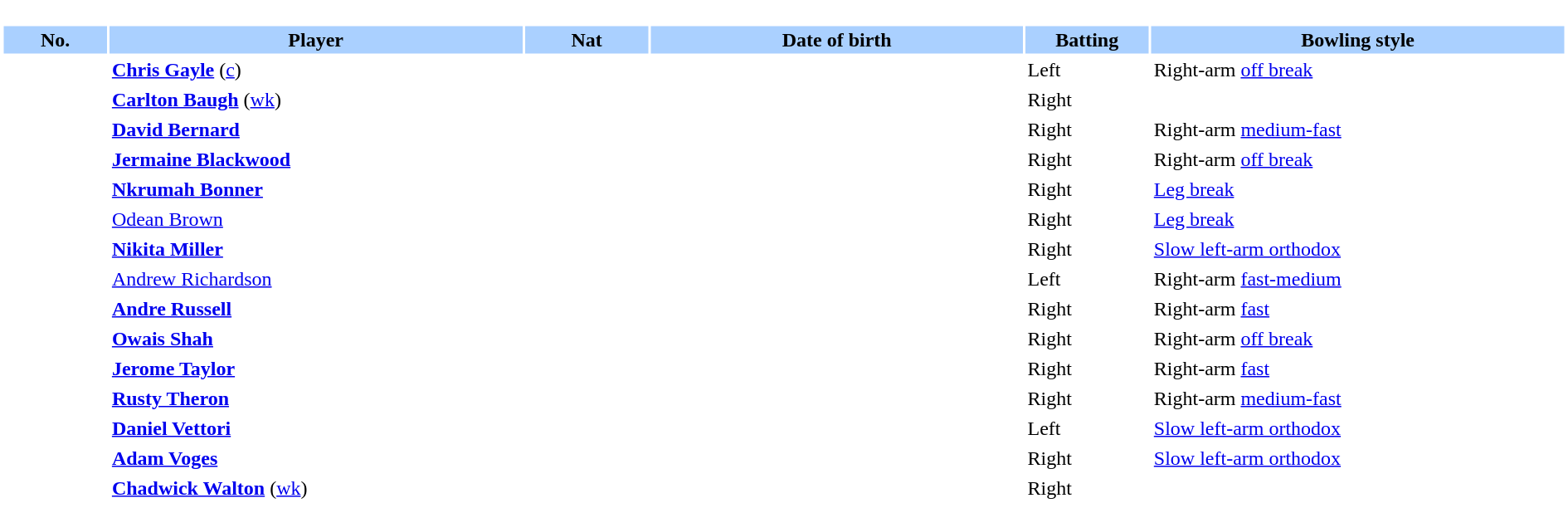<table border="0" style="width:100%;">
<tr>
<td style="vertical-align:top; background:#fff; width:90%;"><br><table border="0" cellspacing="2" cellpadding="2" style="width:100%;">
<tr style="background:#aad0ff;">
<th scope="col" style="width:5%;">No.</th>
<th scope="col" style="width:20%;">Player</th>
<th scope="col" style="width:6%;">Nat</th>
<th scope="col" style="width:18%;">Date of birth</th>
<th scope="col" style="width:6%;">Batting</th>
<th scope="col" style="width:20%;">Bowling style</th>
</tr>
<tr>
<td style="text-align:center"></td>
<td><strong><a href='#'>Chris Gayle</a></strong> (<a href='#'>c</a>)</td>
<td style="text-align:center"></td>
<td></td>
<td>Left</td>
<td>Right-arm <a href='#'>off break</a></td>
</tr>
<tr>
<td style="text-align:center"></td>
<td><strong><a href='#'>Carlton Baugh</a></strong> (<a href='#'>wk</a>)</td>
<td style="text-align:center"></td>
<td></td>
<td>Right</td>
<td></td>
</tr>
<tr>
<td style="text-align:center"></td>
<td><strong><a href='#'>David Bernard</a></strong></td>
<td style="text-align:center"></td>
<td></td>
<td>Right</td>
<td>Right-arm <a href='#'>medium-fast</a></td>
</tr>
<tr>
<td style="text-align:center"></td>
<td><strong><a href='#'>Jermaine Blackwood</a></strong></td>
<td style="text-align:center"></td>
<td></td>
<td>Right</td>
<td>Right-arm <a href='#'>off break</a></td>
</tr>
<tr>
<td style="text-align:center"></td>
<td><strong><a href='#'>Nkrumah Bonner</a></strong></td>
<td style="text-align:center"></td>
<td></td>
<td>Right</td>
<td><a href='#'>Leg break</a></td>
</tr>
<tr>
<td style="text-align:center"></td>
<td><a href='#'>Odean Brown</a></td>
<td style="text-align:center"></td>
<td></td>
<td>Right</td>
<td><a href='#'>Leg break</a></td>
</tr>
<tr>
<td style="text-align:center"></td>
<td><strong><a href='#'>Nikita Miller</a></strong></td>
<td style="text-align:center"></td>
<td></td>
<td>Right</td>
<td><a href='#'>Slow left-arm orthodox</a></td>
</tr>
<tr>
<td style="text-align:center"></td>
<td><a href='#'>Andrew Richardson</a></td>
<td style="text-align:center"></td>
<td></td>
<td>Left</td>
<td>Right-arm <a href='#'>fast-medium</a></td>
</tr>
<tr>
<td style="text-align:center"></td>
<td><strong><a href='#'>Andre Russell</a></strong></td>
<td style="text-align:center"></td>
<td></td>
<td>Right</td>
<td>Right-arm <a href='#'>fast</a></td>
</tr>
<tr>
<td style="text-align:center"></td>
<td><strong><a href='#'>Owais Shah</a></strong></td>
<td style="text-align:center"></td>
<td></td>
<td>Right</td>
<td>Right-arm <a href='#'>off break</a></td>
</tr>
<tr>
<td style="text-align:center"></td>
<td><strong><a href='#'>Jerome Taylor</a></strong></td>
<td style="text-align:center"></td>
<td></td>
<td>Right</td>
<td>Right-arm <a href='#'>fast</a></td>
</tr>
<tr>
<td style="text-align:center"></td>
<td><strong><a href='#'>Rusty Theron</a></strong></td>
<td style="text-align:center"></td>
<td></td>
<td>Right</td>
<td>Right-arm <a href='#'>medium-fast</a></td>
</tr>
<tr>
<td style="text-align:center"></td>
<td><strong><a href='#'>Daniel Vettori</a></strong></td>
<td style="text-align:center"></td>
<td></td>
<td>Left</td>
<td><a href='#'>Slow left-arm orthodox</a></td>
</tr>
<tr>
<td style="text-align:center"></td>
<td><strong><a href='#'>Adam Voges</a></strong></td>
<td style="text-align:center"></td>
<td></td>
<td>Right</td>
<td><a href='#'>Slow left-arm orthodox</a></td>
</tr>
<tr>
<td style="text-align:center"></td>
<td><strong><a href='#'>Chadwick Walton</a></strong> (<a href='#'>wk</a>)</td>
<td style="text-align:center"></td>
<td></td>
<td>Right</td>
<td></td>
</tr>
<tr>
</tr>
</table>
</td>
</tr>
</table>
